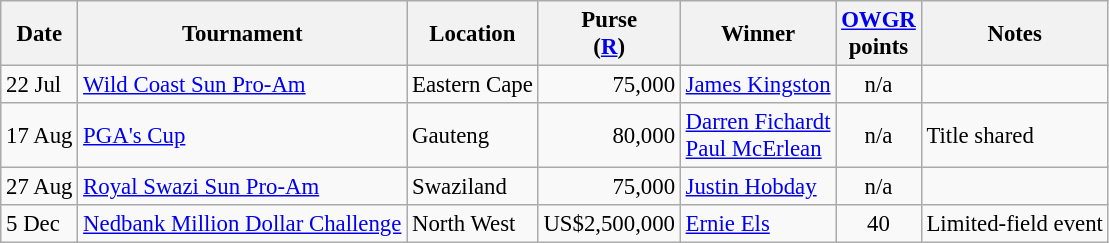<table class="wikitable" style="font-size:95%">
<tr>
<th>Date</th>
<th>Tournament</th>
<th>Location</th>
<th>Purse<br>(<a href='#'>R</a>)</th>
<th>Winner</th>
<th><a href='#'>OWGR</a><br>points</th>
<th>Notes</th>
</tr>
<tr>
<td>22 Jul</td>
<td><a href='#'>Wild Coast Sun Pro-Am</a></td>
<td>Eastern Cape</td>
<td align=right>75,000</td>
<td> <a href='#'>James Kingston</a></td>
<td align=center>n/a</td>
<td></td>
</tr>
<tr>
<td>17 Aug</td>
<td><a href='#'>PGA's Cup</a></td>
<td>Gauteng</td>
<td align=right>80,000</td>
<td> <a href='#'>Darren Fichardt</a><br> <a href='#'>Paul McErlean</a></td>
<td align=center>n/a</td>
<td>Title shared</td>
</tr>
<tr>
<td>27 Aug</td>
<td><a href='#'>Royal Swazi Sun Pro-Am</a></td>
<td>Swaziland</td>
<td align=right>75,000</td>
<td> <a href='#'>Justin Hobday</a></td>
<td align=center>n/a</td>
<td></td>
</tr>
<tr>
<td>5 Dec</td>
<td><a href='#'>Nedbank Million Dollar Challenge</a></td>
<td>North West</td>
<td align=right>US$2,500,000</td>
<td> <a href='#'>Ernie Els</a></td>
<td align=center>40</td>
<td>Limited-field event</td>
</tr>
</table>
